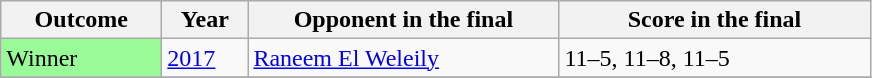<table class="sortable wikitable">
<tr>
<th style="width:100px;">Outcome</th>
<th width="50">Year</th>
<th style="width:200px;">Opponent in the final</th>
<th style="width:200px;">Score in the final</th>
</tr>
<tr>
<td style="background:#98fb98;">Winner</td>
<td><a href='#'>2017</a></td>
<td> <a href='#'>Raneem El Weleily</a></td>
<td>11–5, 11–8, 11–5</td>
</tr>
<tr>
</tr>
</table>
